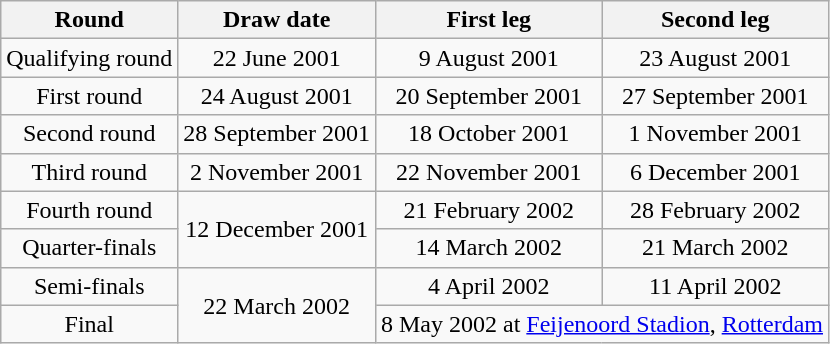<table class="wikitable" style="text-align:center">
<tr>
<th>Round</th>
<th>Draw date</th>
<th>First leg</th>
<th>Second leg</th>
</tr>
<tr>
<td>Qualifying round</td>
<td>22 June 2001</td>
<td>9 August 2001</td>
<td>23 August 2001</td>
</tr>
<tr>
<td>First round</td>
<td>24 August 2001</td>
<td>20 September 2001</td>
<td>27 September 2001</td>
</tr>
<tr>
<td>Second round</td>
<td>28 September 2001</td>
<td>18 October 2001</td>
<td>1 November 2001</td>
</tr>
<tr>
<td>Third round</td>
<td>2 November 2001</td>
<td>22 November 2001</td>
<td>6 December 2001</td>
</tr>
<tr>
<td>Fourth round</td>
<td rowspan="2">12 December 2001</td>
<td>21 February 2002</td>
<td>28 February 2002</td>
</tr>
<tr>
<td>Quarter-finals</td>
<td>14 March 2002</td>
<td>21 March 2002</td>
</tr>
<tr>
<td>Semi-finals</td>
<td rowspan="2">22 March 2002</td>
<td>4 April 2002</td>
<td>11 April 2002</td>
</tr>
<tr>
<td>Final</td>
<td colspan="2">8 May 2002 at <a href='#'>Feijenoord Stadion</a>, <a href='#'>Rotterdam</a></td>
</tr>
</table>
